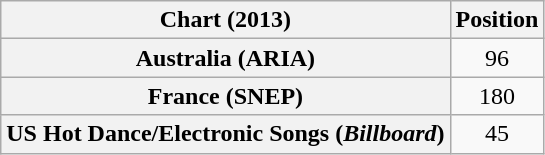<table class="wikitable sortable plainrowheaders">
<tr>
<th>Chart (2013)</th>
<th>Position</th>
</tr>
<tr>
<th scope="row">Australia (ARIA)</th>
<td style="text-align:center;">96</td>
</tr>
<tr>
<th scope="row">France (SNEP)</th>
<td style="text-align:center;">180</td>
</tr>
<tr>
<th scope="row">US Hot Dance/Electronic Songs (<em>Billboard</em>)</th>
<td style="text-align:center;">45</td>
</tr>
</table>
